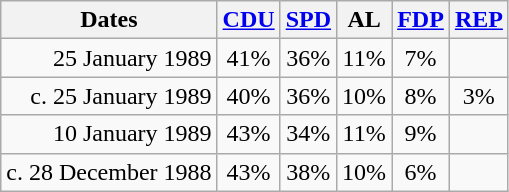<table class="wikitable float-right">
<tr class="hintergrundfarbe5" style="text-align:center">
<th>Dates</th>
<th><a href='#'>CDU</a></th>
<th><a href='#'>SPD</a></th>
<th>AL</th>
<th><a href='#'>FDP</a></th>
<th><a href='#'>REP</a></th>
</tr>
<tr style="text-align:center" class="hintergrundfarbe1">
<td style="text-align:right">25 January 1989</td>
<td>41%</td>
<td>36%</td>
<td>11%</td>
<td>7%</td>
<td></td>
</tr>
<tr style="text-align:center" class="hintergrundfarbe1">
<td style="text-align:right">c. 25 January 1989</td>
<td>40%</td>
<td>36%</td>
<td>10%</td>
<td>8%</td>
<td>3%</td>
</tr>
<tr style="text-align:center" class="hintergrundfarbe1">
<td style="text-align:right">10 January 1989</td>
<td>43%</td>
<td>34%</td>
<td>11%</td>
<td>9%</td>
<td></td>
</tr>
<tr style="text-align:center" class="hintergrundfarbe1">
<td style="text-align:right">c. 28 December 1988</td>
<td>43%</td>
<td>38%</td>
<td>10%</td>
<td>6%</td>
<td></td>
</tr>
</table>
